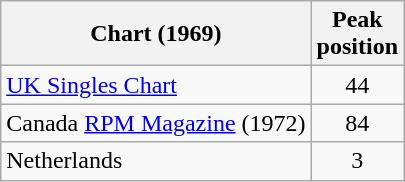<table class="wikitable sortable">
<tr>
<th>Chart (1969)</th>
<th>Peak<br>position</th>
</tr>
<tr>
<td align="left"><a href='#'>UK Singles Chart</a></td>
<td align="center">44</td>
</tr>
<tr>
<td align="left">Canada <a href='#'>RPM Magazine</a> (1972)</td>
<td align="center">84</td>
</tr>
<tr>
<td align="left">Netherlands</td>
<td align="center">3</td>
</tr>
</table>
